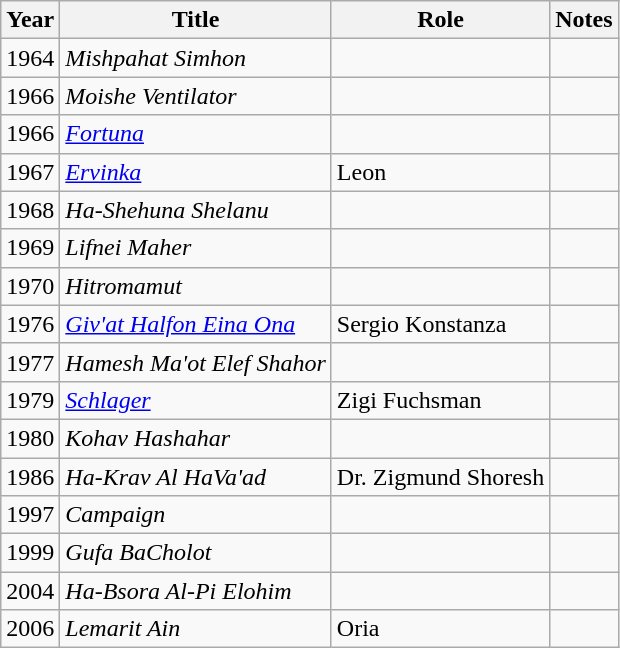<table class="wikitable">
<tr>
<th>Year</th>
<th>Title</th>
<th>Role</th>
<th>Notes</th>
</tr>
<tr>
<td>1964</td>
<td><em>Mishpahat Simhon</em></td>
<td></td>
<td></td>
</tr>
<tr>
<td>1966</td>
<td><em>Moishe Ventilator</em></td>
<td></td>
<td></td>
</tr>
<tr>
<td>1966</td>
<td><em><a href='#'>Fortuna</a></em></td>
<td></td>
<td></td>
</tr>
<tr>
<td>1967</td>
<td><em><a href='#'>Ervinka</a></em></td>
<td>Leon</td>
<td></td>
</tr>
<tr>
<td>1968</td>
<td><em>Ha-Shehuna Shelanu</em></td>
<td></td>
<td></td>
</tr>
<tr>
<td>1969</td>
<td><em>Lifnei Maher</em></td>
<td></td>
<td></td>
</tr>
<tr>
<td>1970</td>
<td><em>Hitromamut</em></td>
<td></td>
<td></td>
</tr>
<tr>
<td>1976</td>
<td><em><a href='#'>Giv'at Halfon Eina Ona</a></em></td>
<td>Sergio Konstanza</td>
<td></td>
</tr>
<tr>
<td>1977</td>
<td><em>Hamesh Ma'ot Elef Shahor</em></td>
<td></td>
<td></td>
</tr>
<tr>
<td>1979</td>
<td><em><a href='#'>Schlager</a></em></td>
<td>Zigi Fuchsman</td>
<td></td>
</tr>
<tr>
<td>1980</td>
<td><em>Kohav Hashahar</em></td>
<td></td>
<td></td>
</tr>
<tr>
<td>1986</td>
<td><em>Ha-Krav Al HaVa'ad</em></td>
<td>Dr. Zigmund Shoresh</td>
<td></td>
</tr>
<tr>
<td>1997</td>
<td><em>Campaign</em></td>
<td></td>
<td></td>
</tr>
<tr>
<td>1999</td>
<td><em>Gufa BaCholot</em></td>
<td></td>
<td></td>
</tr>
<tr>
<td>2004</td>
<td><em>Ha-Bsora Al-Pi Elohim</em></td>
<td></td>
<td></td>
</tr>
<tr>
<td>2006</td>
<td><em>Lemarit Ain</em></td>
<td>Oria</td>
<td></td>
</tr>
</table>
